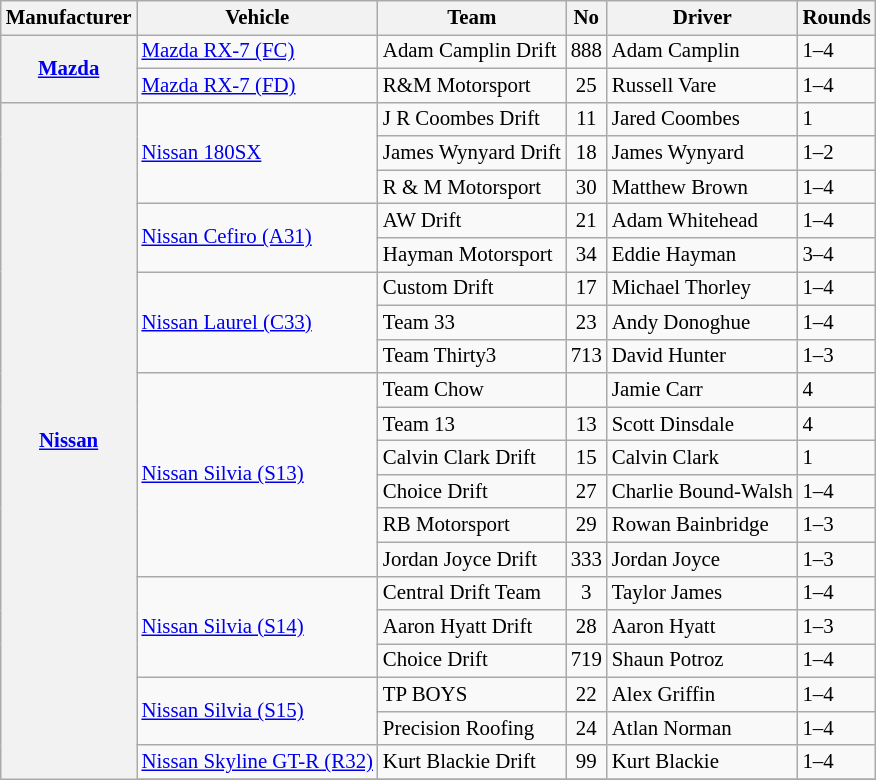<table class="wikitable" style="font-size: 87%;">
<tr>
<th>Manufacturer</th>
<th>Vehicle</th>
<th>Team</th>
<th>No</th>
<th>Driver</th>
<th>Rounds</th>
</tr>
<tr>
<th rowspan="2"><a href='#'>Mazda</a></th>
<td><a href='#'>Mazda RX-7 (FC)</a></td>
<td>Adam Camplin Drift</td>
<td align="center">888</td>
<td> Adam Camplin</td>
<td>1–4</td>
</tr>
<tr>
<td><a href='#'>Mazda RX-7 (FD)</a></td>
<td>R&M Motorsport</td>
<td align="center">25</td>
<td> Russell Vare</td>
<td>1–4</td>
</tr>
<tr>
<th rowspan="21"><a href='#'>Nissan</a></th>
<td rowspan="3"><a href='#'>Nissan 180SX</a></td>
<td>J R Coombes Drift</td>
<td align="center">11</td>
<td> Jared Coombes</td>
<td>1</td>
</tr>
<tr>
<td>James Wynyard Drift</td>
<td align="center">18</td>
<td> James Wynyard</td>
<td>1–2</td>
</tr>
<tr>
<td>R & M Motorsport</td>
<td align="center">30</td>
<td> Matthew Brown</td>
<td>1–4</td>
</tr>
<tr>
<td rowspan="2"><a href='#'>Nissan Cefiro (A31)</a></td>
<td>AW Drift</td>
<td align="center">21</td>
<td> Adam Whitehead</td>
<td>1–4</td>
</tr>
<tr>
<td>Hayman Motorsport</td>
<td align="center">34</td>
<td> Eddie Hayman</td>
<td>3–4</td>
</tr>
<tr>
<td rowspan="3"><a href='#'>Nissan Laurel (C33)</a></td>
<td>Custom Drift</td>
<td align="center">17</td>
<td> Michael Thorley</td>
<td>1–4</td>
</tr>
<tr>
<td>Team 33</td>
<td align="center">23</td>
<td> Andy Donoghue</td>
<td>1–4</td>
</tr>
<tr>
<td>Team Thirty3</td>
<td align="center">713</td>
<td> David Hunter</td>
<td>1–3</td>
</tr>
<tr>
<td rowspan="6"><a href='#'>Nissan Silvia (S13)</a></td>
<td>Team Chow</td>
<td align="center"></td>
<td> Jamie Carr</td>
<td>4</td>
</tr>
<tr>
<td>Team 13</td>
<td align="center">13</td>
<td> Scott Dinsdale</td>
<td>4</td>
</tr>
<tr>
<td>Calvin Clark Drift</td>
<td align="center">15</td>
<td> Calvin Clark</td>
<td>1</td>
</tr>
<tr>
<td>Choice Drift</td>
<td align="center">27</td>
<td> Charlie Bound-Walsh</td>
<td>1–4</td>
</tr>
<tr>
<td>RB Motorsport</td>
<td align="center">29</td>
<td> Rowan Bainbridge</td>
<td>1–3</td>
</tr>
<tr>
<td>Jordan Joyce Drift</td>
<td align="center">333</td>
<td> Jordan Joyce</td>
<td>1–3</td>
</tr>
<tr>
<td rowspan="3"><a href='#'>Nissan Silvia (S14)</a></td>
<td>Central Drift Team</td>
<td align="center">3</td>
<td> Taylor James</td>
<td>1–4</td>
</tr>
<tr>
<td>Aaron Hyatt Drift</td>
<td align="center">28</td>
<td> Aaron Hyatt</td>
<td>1–3</td>
</tr>
<tr>
<td>Choice Drift</td>
<td align="center">719</td>
<td> Shaun Potroz</td>
<td>1–4</td>
</tr>
<tr>
<td rowspan="2"><a href='#'>Nissan Silvia (S15)</a></td>
<td>TP BOYS</td>
<td align="center">22</td>
<td> Alex Griffin</td>
<td>1–4</td>
</tr>
<tr>
<td>Precision Roofing</td>
<td align="center">24</td>
<td> Atlan Norman</td>
<td>1–4</td>
</tr>
<tr>
<td><a href='#'>Nissan Skyline GT-R (R32)</a></td>
<td>Kurt Blackie Drift</td>
<td align="center">99</td>
<td> Kurt Blackie</td>
<td>1–4</td>
</tr>
<tr>
</tr>
</table>
